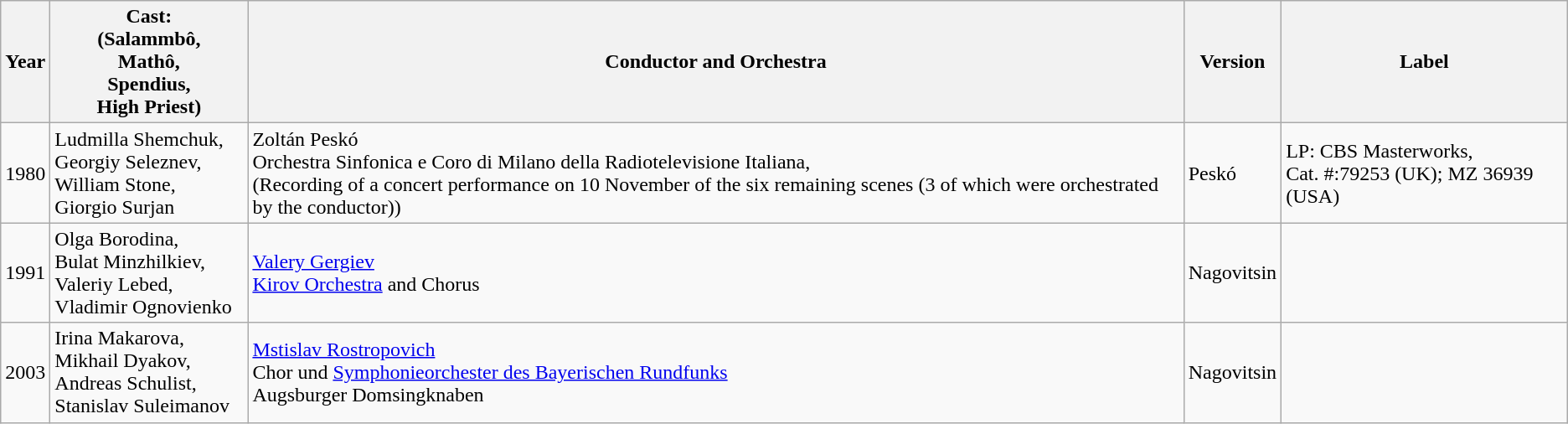<table class="wikitable">
<tr>
<th>Year</th>
<th Width="150">Cast:<br>(Salammbô,<br>Mathô,<br>Spendius,<br>High Priest)</th>
<th>Conductor and Orchestra</th>
<th>Version</th>
<th>Label</th>
</tr>
<tr>
<td>1980</td>
<td>Ludmilla Shemchuk,<br>Georgiy Seleznev,<br>William Stone,<br>Giorgio Surjan</td>
<td>Zoltán Peskó<br>Orchestra Sinfonica e Coro di Milano della Radiotelevisione Italiana,<br>(Recording of a concert performance on 10 November of the six remaining scenes (3 of which were orchestrated by the conductor))</td>
<td>Peskó</td>
<td>LP: CBS Masterworks,<br>Cat. #:79253 (UK); MZ 36939 (USA)</td>
</tr>
<tr>
<td>1991</td>
<td>Olga Borodina,<br>Bulat Minzhilkiev,<br>Valeriy Lebed,<br>Vladimir Ognovienko</td>
<td><a href='#'>Valery Gergiev</a><br><a href='#'>Kirov Orchestra</a> and Chorus</td>
<td>Nagovitsin</td>
<td></td>
</tr>
<tr>
<td>2003</td>
<td>Irina Makarova,<br>Mikhail Dyakov,<br>Andreas Schulist,<br> Stanislav Suleimanov</td>
<td><a href='#'>Mstislav Rostropovich</a><br>Chor und <a href='#'>Symphonieorchester des Bayerischen Rundfunks</a><br>Augsburger Domsingknaben</td>
<td>Nagovitsin</td>
<td></td>
</tr>
</table>
